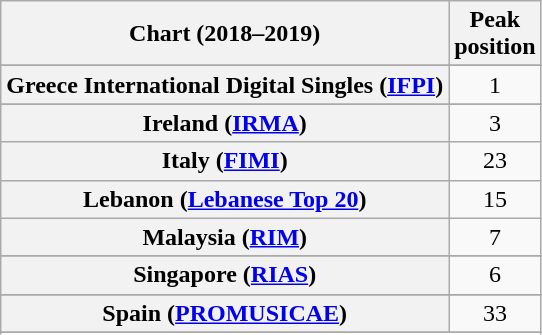<table class="wikitable sortable plainrowheaders" style="text-align:center">
<tr>
<th scope="col">Chart (2018–2019)</th>
<th scope="col">Peak<br>position</th>
</tr>
<tr>
</tr>
<tr>
</tr>
<tr>
</tr>
<tr>
</tr>
<tr>
</tr>
<tr>
</tr>
<tr>
</tr>
<tr>
</tr>
<tr>
</tr>
<tr>
</tr>
<tr>
</tr>
<tr>
<th scope="row">Greece International Digital Singles (<a href='#'>IFPI</a>)</th>
<td>1</td>
</tr>
<tr>
</tr>
<tr>
<th scope="row">Ireland (<a href='#'>IRMA</a>)</th>
<td>3</td>
</tr>
<tr>
<th scope="row">Italy (<a href='#'>FIMI</a>)</th>
<td>23</td>
</tr>
<tr>
<th scope="row">Lebanon (<a href='#'>Lebanese Top 20</a>)</th>
<td>15</td>
</tr>
<tr>
<th scope="row">Malaysia (<a href='#'>RIM</a>)</th>
<td>7</td>
</tr>
<tr>
</tr>
<tr>
</tr>
<tr>
</tr>
<tr>
</tr>
<tr>
</tr>
<tr>
</tr>
<tr>
<th scope="row">Singapore (<a href='#'>RIAS</a>)</th>
<td>6</td>
</tr>
<tr>
</tr>
<tr>
<th scope="row">Spain (<a href='#'>PROMUSICAE</a>)</th>
<td>33</td>
</tr>
<tr>
</tr>
<tr>
</tr>
<tr>
</tr>
<tr>
</tr>
<tr>
</tr>
<tr>
</tr>
<tr>
</tr>
<tr>
</tr>
</table>
